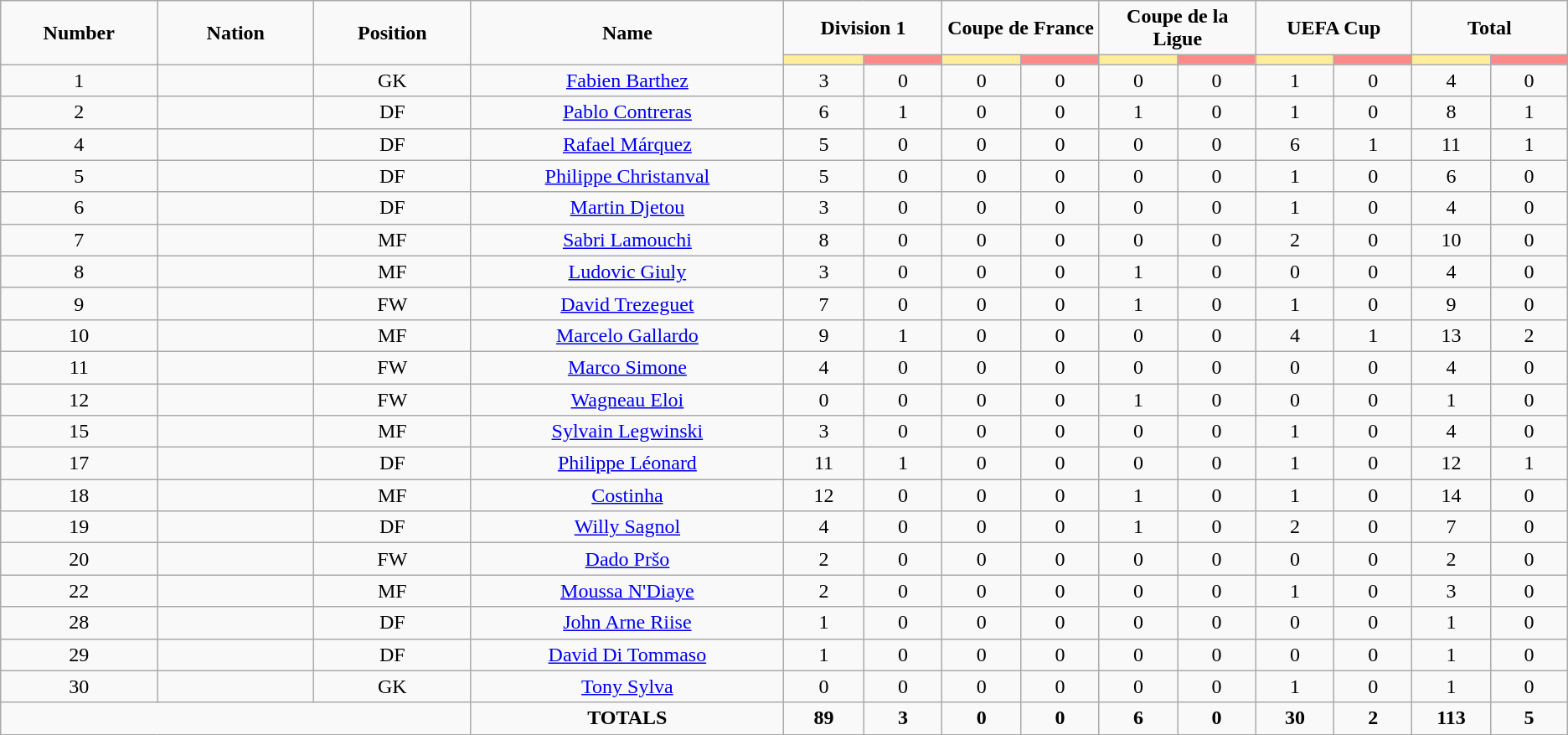<table class="wikitable" style="font-size: 100%; text-align: center;">
<tr>
<td rowspan="2" width="10%" align="center"><strong>Number</strong></td>
<td rowspan="2" width="10%" align="center"><strong>Nation</strong></td>
<td rowspan="2" width="10%" align="center"><strong>Position</strong></td>
<td rowspan="2" width="20%" align="center"><strong>Name</strong></td>
<td colspan="2" align="center"><strong>Division 1</strong></td>
<td colspan="2" align="center"><strong>Coupe de France</strong></td>
<td colspan="2" align="center"><strong>Coupe de la Ligue</strong></td>
<td colspan="2" align="center"><strong>UEFA Cup</strong></td>
<td colspan="2" align="center"><strong>Total</strong></td>
</tr>
<tr>
<th width=60 style="background: #FFEE99"></th>
<th width=60 style="background: #FF8888"></th>
<th width=60 style="background: #FFEE99"></th>
<th width=60 style="background: #FF8888"></th>
<th width=60 style="background: #FFEE99"></th>
<th width=60 style="background: #FF8888"></th>
<th width=60 style="background: #FFEE99"></th>
<th width=60 style="background: #FF8888"></th>
<th width=60 style="background: #FFEE99"></th>
<th width=60 style="background: #FF8888"></th>
</tr>
<tr>
<td>1</td>
<td></td>
<td>GK</td>
<td><a href='#'>Fabien Barthez</a></td>
<td>3</td>
<td>0</td>
<td>0</td>
<td>0</td>
<td>0</td>
<td>0</td>
<td>1</td>
<td>0</td>
<td>4</td>
<td>0</td>
</tr>
<tr>
<td>2</td>
<td></td>
<td>DF</td>
<td><a href='#'>Pablo Contreras</a></td>
<td>6</td>
<td>1</td>
<td>0</td>
<td>0</td>
<td>1</td>
<td>0</td>
<td>1</td>
<td>0</td>
<td>8</td>
<td>1</td>
</tr>
<tr>
<td>4</td>
<td></td>
<td>DF</td>
<td><a href='#'>Rafael Márquez</a></td>
<td>5</td>
<td>0</td>
<td>0</td>
<td>0</td>
<td>0</td>
<td>0</td>
<td>6</td>
<td>1</td>
<td>11</td>
<td>1</td>
</tr>
<tr>
<td>5</td>
<td></td>
<td>DF</td>
<td><a href='#'>Philippe Christanval</a></td>
<td>5</td>
<td>0</td>
<td>0</td>
<td>0</td>
<td>0</td>
<td>0</td>
<td>1</td>
<td>0</td>
<td>6</td>
<td>0</td>
</tr>
<tr>
<td>6</td>
<td></td>
<td>DF</td>
<td><a href='#'>Martin Djetou</a></td>
<td>3</td>
<td>0</td>
<td>0</td>
<td>0</td>
<td>0</td>
<td>0</td>
<td>1</td>
<td>0</td>
<td>4</td>
<td>0</td>
</tr>
<tr>
<td>7</td>
<td></td>
<td>MF</td>
<td><a href='#'>Sabri Lamouchi</a></td>
<td>8</td>
<td>0</td>
<td>0</td>
<td>0</td>
<td>0</td>
<td>0</td>
<td>2</td>
<td>0</td>
<td>10</td>
<td>0</td>
</tr>
<tr>
<td>8</td>
<td></td>
<td>MF</td>
<td><a href='#'>Ludovic Giuly</a></td>
<td>3</td>
<td>0</td>
<td>0</td>
<td>0</td>
<td>1</td>
<td>0</td>
<td>0</td>
<td>0</td>
<td>4</td>
<td>0</td>
</tr>
<tr>
<td>9</td>
<td></td>
<td>FW</td>
<td><a href='#'>David Trezeguet</a></td>
<td>7</td>
<td>0</td>
<td>0</td>
<td>0</td>
<td>1</td>
<td>0</td>
<td>1</td>
<td>0</td>
<td>9</td>
<td>0</td>
</tr>
<tr>
<td>10</td>
<td></td>
<td>MF</td>
<td><a href='#'>Marcelo Gallardo</a></td>
<td>9</td>
<td>1</td>
<td>0</td>
<td>0</td>
<td>0</td>
<td>0</td>
<td>4</td>
<td>1</td>
<td>13</td>
<td>2</td>
</tr>
<tr>
<td>11</td>
<td></td>
<td>FW</td>
<td><a href='#'>Marco Simone</a></td>
<td>4</td>
<td>0</td>
<td>0</td>
<td>0</td>
<td>0</td>
<td>0</td>
<td>0</td>
<td>0</td>
<td>4</td>
<td>0</td>
</tr>
<tr>
<td>12</td>
<td></td>
<td>FW</td>
<td><a href='#'>Wagneau Eloi</a></td>
<td>0</td>
<td>0</td>
<td>0</td>
<td>0</td>
<td>1</td>
<td>0</td>
<td>0</td>
<td>0</td>
<td>1</td>
<td>0</td>
</tr>
<tr>
<td>15</td>
<td></td>
<td>MF</td>
<td><a href='#'>Sylvain Legwinski</a></td>
<td>3</td>
<td>0</td>
<td>0</td>
<td>0</td>
<td>0</td>
<td>0</td>
<td>1</td>
<td>0</td>
<td>4</td>
<td>0</td>
</tr>
<tr>
<td>17</td>
<td></td>
<td>DF</td>
<td><a href='#'>Philippe Léonard</a></td>
<td>11</td>
<td>1</td>
<td>0</td>
<td>0</td>
<td>0</td>
<td>0</td>
<td>1</td>
<td>0</td>
<td>12</td>
<td>1</td>
</tr>
<tr>
<td>18</td>
<td></td>
<td>MF</td>
<td><a href='#'>Costinha</a></td>
<td>12</td>
<td>0</td>
<td>0</td>
<td>0</td>
<td>1</td>
<td>0</td>
<td>1</td>
<td>0</td>
<td>14</td>
<td>0</td>
</tr>
<tr>
<td>19</td>
<td></td>
<td>DF</td>
<td><a href='#'>Willy Sagnol</a></td>
<td>4</td>
<td>0</td>
<td>0</td>
<td>0</td>
<td>1</td>
<td>0</td>
<td>2</td>
<td>0</td>
<td>7</td>
<td>0</td>
</tr>
<tr>
<td>20</td>
<td></td>
<td>FW</td>
<td><a href='#'>Dado Pršo</a></td>
<td>2</td>
<td>0</td>
<td>0</td>
<td>0</td>
<td>0</td>
<td>0</td>
<td>0</td>
<td>0</td>
<td>2</td>
<td>0</td>
</tr>
<tr>
<td>22</td>
<td></td>
<td>MF</td>
<td><a href='#'>Moussa N'Diaye</a></td>
<td>2</td>
<td>0</td>
<td>0</td>
<td>0</td>
<td>0</td>
<td>0</td>
<td>1</td>
<td>0</td>
<td>3</td>
<td>0</td>
</tr>
<tr>
<td>28</td>
<td></td>
<td>DF</td>
<td><a href='#'>John Arne Riise</a></td>
<td>1</td>
<td>0</td>
<td>0</td>
<td>0</td>
<td>0</td>
<td>0</td>
<td>0</td>
<td>0</td>
<td>1</td>
<td>0</td>
</tr>
<tr>
<td>29</td>
<td></td>
<td>DF</td>
<td><a href='#'>David Di Tommaso</a></td>
<td>1</td>
<td>0</td>
<td>0</td>
<td>0</td>
<td>0</td>
<td>0</td>
<td>0</td>
<td>0</td>
<td>1</td>
<td>0</td>
</tr>
<tr>
<td>30</td>
<td></td>
<td>GK</td>
<td><a href='#'>Tony Sylva</a></td>
<td>0</td>
<td>0</td>
<td>0</td>
<td>0</td>
<td>0</td>
<td>0</td>
<td>1</td>
<td>0</td>
<td>1</td>
<td>0</td>
</tr>
<tr>
<td colspan="3"></td>
<td><strong>TOTALS</strong></td>
<td><strong>89</strong></td>
<td><strong>3</strong></td>
<td><strong>0</strong></td>
<td><strong>0</strong></td>
<td><strong>6</strong></td>
<td><strong>0</strong></td>
<td><strong>30</strong></td>
<td><strong>2</strong></td>
<td><strong>113</strong></td>
<td><strong>5</strong></td>
</tr>
</table>
